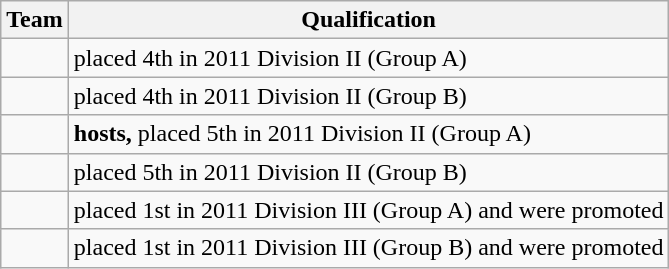<table class="wikitable">
<tr>
<th>Team</th>
<th>Qualification</th>
</tr>
<tr>
<td></td>
<td>placed 4th in 2011 Division II (Group A)</td>
</tr>
<tr>
<td></td>
<td>placed 4th in 2011 Division II (Group B)</td>
</tr>
<tr>
<td></td>
<td><strong>hosts,</strong> placed 5th in 2011 Division II (Group A)</td>
</tr>
<tr>
<td></td>
<td>placed 5th in 2011 Division II (Group B)</td>
</tr>
<tr>
<td></td>
<td>placed 1st in 2011 Division III (Group A) and were promoted</td>
</tr>
<tr>
<td></td>
<td>placed 1st in 2011 Division III (Group B) and were promoted</td>
</tr>
</table>
